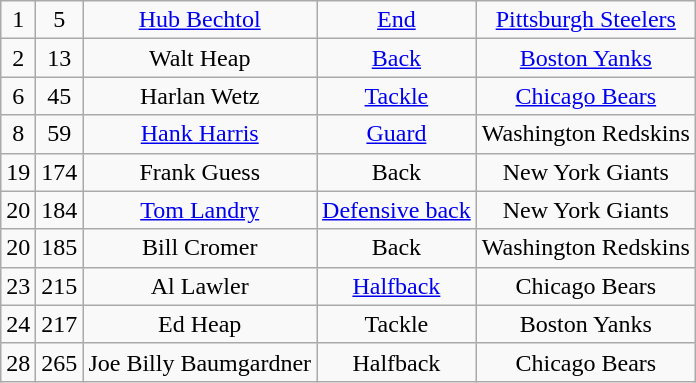<table class="wikitable" style="text-align:center">
<tr>
<td>1</td>
<td>5</td>
<td><a href='#'>Hub Bechtol</a></td>
<td><a href='#'>End</a></td>
<td><a href='#'>Pittsburgh Steelers</a></td>
</tr>
<tr>
<td>2</td>
<td>13</td>
<td>Walt Heap</td>
<td><a href='#'>Back</a></td>
<td><a href='#'>Boston Yanks</a></td>
</tr>
<tr>
<td>6</td>
<td>45</td>
<td>Harlan Wetz</td>
<td><a href='#'>Tackle</a></td>
<td><a href='#'>Chicago Bears</a></td>
</tr>
<tr>
<td>8</td>
<td>59</td>
<td><a href='#'>Hank Harris</a></td>
<td><a href='#'>Guard</a></td>
<td>Washington Redskins</td>
</tr>
<tr>
<td>19</td>
<td>174</td>
<td>Frank Guess</td>
<td>Back</td>
<td>New York Giants</td>
</tr>
<tr>
<td>20</td>
<td>184</td>
<td><a href='#'>Tom Landry</a></td>
<td><a href='#'>Defensive back</a></td>
<td>New York Giants</td>
</tr>
<tr>
<td>20</td>
<td>185</td>
<td>Bill Cromer</td>
<td>Back</td>
<td>Washington Redskins</td>
</tr>
<tr>
<td>23</td>
<td>215</td>
<td>Al Lawler</td>
<td><a href='#'>Halfback</a></td>
<td>Chicago Bears</td>
</tr>
<tr>
<td>24</td>
<td>217</td>
<td>Ed Heap</td>
<td>Tackle</td>
<td>Boston Yanks</td>
</tr>
<tr>
<td>28</td>
<td>265</td>
<td>Joe Billy Baumgardner</td>
<td>Halfback</td>
<td>Chicago Bears</td>
</tr>
</table>
